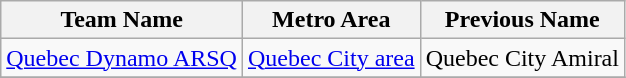<table class="wikitable">
<tr>
<th>Team Name</th>
<th>Metro Area</th>
<th>Previous Name</th>
</tr>
<tr>
<td> <a href='#'>Quebec Dynamo ARSQ</a></td>
<td><a href='#'>Quebec City area</a></td>
<td>Quebec City Amiral</td>
</tr>
<tr>
</tr>
</table>
